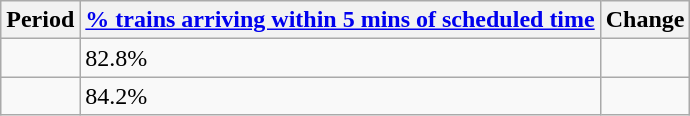<table class="wikitable sortable">
<tr>
<th Numbers>Period</th>
<th Numbers><a href='#'>% trains arriving within 5 mins of scheduled time</a></th>
<th Numbers>Change</th>
</tr>
<tr>
<td></td>
<td>82.8%</td>
<td></td>
</tr>
<tr>
<td></td>
<td>84.2%</td>
<td></td>
</tr>
</table>
